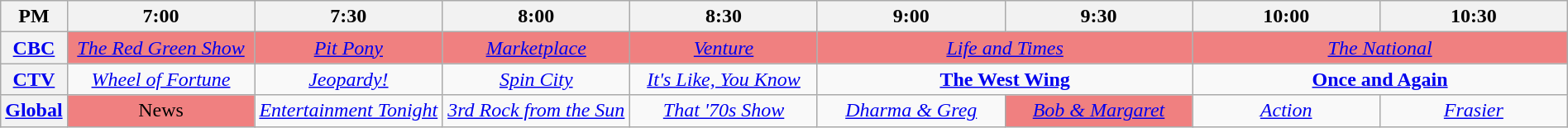<table class="wikitable" width="100%">
<tr>
<th width="4%">PM</th>
<th width="12%">7:00</th>
<th width="12%">7:30</th>
<th width="12%">8:00</th>
<th width="12%">8:30</th>
<th width="12%">9:00</th>
<th width="12%">9:30</th>
<th width="12%">10:00</th>
<th width="12%">10:30</th>
</tr>
<tr align="center">
<th><a href='#'>CBC</a></th>
<td align="center" bgcolor="#F08080"><em><a href='#'>The Red Green Show</a></em></td>
<td align="center" bgcolor="#F08080"><em><a href='#'>Pit Pony</a></em></td>
<td colspan="1" align="center" bgcolor="#F08080"><em><a href='#'>Marketplace</a></em></td>
<td colspan="1" align="center" bgcolor="#F08080"><em><a href='#'>Venture</a></em></td>
<td colspan="2" align="center" bgcolor="#F08080"><em><a href='#'>Life and Times</a></em></td>
<td colspan="2" align="center" bgcolor="#F08080"><em><a href='#'>The National</a></em></td>
</tr>
<tr align="center">
<th><a href='#'>CTV</a></th>
<td colspan="1" align="center"><em><a href='#'>Wheel of Fortune</a></em></td>
<td colspan="1" align="center"><em><a href='#'>Jeopardy!</a></em></td>
<td colspan="1" align="center"><em><a href='#'>Spin City</a></em></td>
<td colspan="1" align="center"><em><a href='#'>It's Like, You Know</a></em></td>
<td colspan="2" align="center"><strong><a href='#'>The West Wing</a></strong></td>
<td colspan="2" align="center"><strong><a href='#'>Once and Again</a></strong></td>
</tr>
<tr align="center">
<th><a href='#'>Global</a></th>
<td colspan="1" align="center" bgcolor="#F08080">News</td>
<td colspan="1" align="center"><em><a href='#'>Entertainment Tonight</a></em></td>
<td colspan="1" align="center"><em><a href='#'>3rd Rock from the Sun</a></em></td>
<td colspan="1" align="center"><em><a href='#'>That '70s Show</a></em></td>
<td colspan="1" align="center"><em><a href='#'>Dharma & Greg</a></em></td>
<td colspan="1" align="center" bgcolor="#F08080"><em><a href='#'>Bob & Margaret</a></em></td>
<td colspan="1" align="center"><em><a href='#'>Action</a></em></td>
<td colspan="1" align="center"><em><a href='#'>Frasier</a></em></td>
</tr>
</table>
